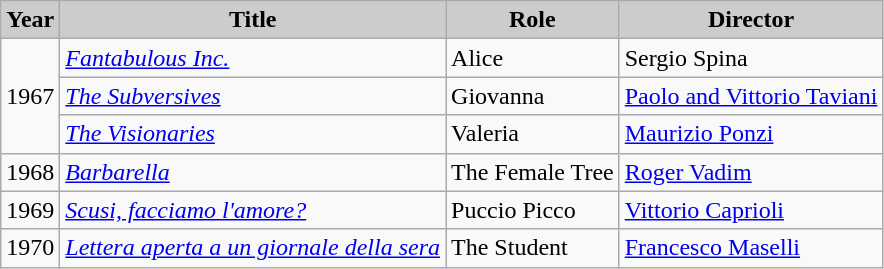<table class="wikitable">
<tr>
<th style="background: #CCCCCC;">Year</th>
<th style="background: #CCCCCC;">Title</th>
<th style="background: #CCCCCC;">Role</th>
<th style="background: #CCCCCC;">Director</th>
</tr>
<tr>
<td rowspan=3>1967</td>
<td><em><a href='#'>Fantabulous Inc.</a></em></td>
<td>Alice</td>
<td>Sergio Spina</td>
</tr>
<tr>
<td><em><a href='#'>The Subversives</a></em></td>
<td>Giovanna</td>
<td><a href='#'>Paolo and Vittorio Taviani</a></td>
</tr>
<tr>
<td><em><a href='#'>The Visionaries</a></em></td>
<td>Valeria</td>
<td><a href='#'>Maurizio Ponzi</a></td>
</tr>
<tr>
<td>1968</td>
<td><em><a href='#'>Barbarella</a></em></td>
<td>The Female Tree</td>
<td><a href='#'>Roger Vadim</a></td>
</tr>
<tr>
<td>1969</td>
<td><em><a href='#'>Scusi, facciamo l'amore?</a></em></td>
<td>Puccio Picco</td>
<td><a href='#'>Vittorio Caprioli</a></td>
</tr>
<tr>
<td>1970</td>
<td><em><a href='#'>Lettera aperta a un giornale della sera</a></em></td>
<td>The Student</td>
<td><a href='#'>Francesco Maselli</a></td>
</tr>
</table>
